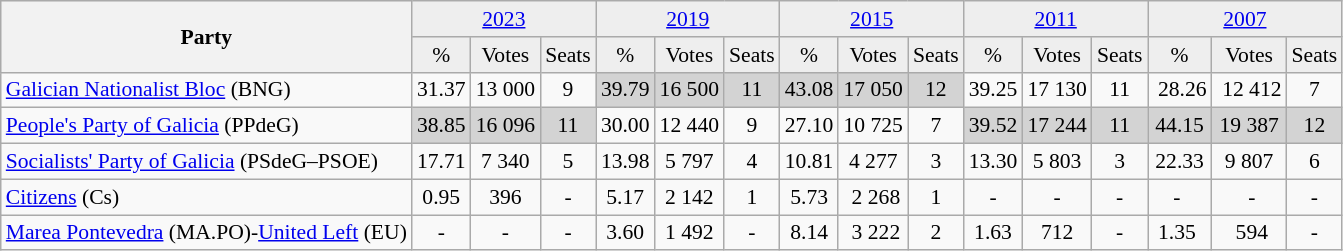<table class="wikitable" style="font-size: 90%; text-align:center;" align="center">
<tr style="background:#eee">
<th rowspan="2">Party</th>
<td colspan="3"><a href='#'>2023</a></td>
<td colspan="3"><a href='#'>2019</a></td>
<td colspan="3"><a href='#'>2015</a></td>
<td colspan="3"><a href='#'>2011</a></td>
<td colspan="3"><a href='#'>2007</a></td>
</tr>
<tr style="background:#eee">
<td>%</td>
<td>Votes</td>
<td>Seats</td>
<td>%</td>
<td>Votes</td>
<td>Seats</td>
<td>%</td>
<td>Votes</td>
<td>Seats</td>
<td>%</td>
<td>Votes</td>
<td>Seats</td>
<td>%</td>
<td>Votes</td>
<td>Seats</td>
</tr>
<tr>
<td align="left"><a href='#'>Galician Nationalist Bloc</a> (BNG)</td>
<td>31.37</td>
<td>13 000</td>
<td>9</td>
<td style="background:#D3D3D3">39.79</td>
<td style="background:#D3D3D3">16 500</td>
<td style="background:#D3D3D3">11</td>
<td style="background:#D3D3D3">43.08</td>
<td style="background:#D3D3D3">17 050</td>
<td style="background:#D3D3D3">12</td>
<td>39.25</td>
<td>17 130</td>
<td>11</td>
<td> 28.26</td>
<td> 12 412</td>
<td>7</td>
</tr>
<tr ---->
<td align="left"><a href='#'>People's Party of Galicia</a> (PPdeG)</td>
<td style="background:#D3D3D3">38.85</td>
<td style="background:#D3D3D3">16 096</td>
<td style="background:#D3D3D3">11</td>
<td>30.00</td>
<td>12 440</td>
<td>9</td>
<td>27.10</td>
<td>10 725</td>
<td>7</td>
<td style="background:#D3D3D3">39.52</td>
<td style="background:#D3D3D3">17 244</td>
<td style="background:#D3D3D3">11</td>
<td style="background:#D3D3D3">44.15</td>
<td style="background:#D3D3D3">19 387</td>
<td style="background:#D3D3D3">12</td>
</tr>
<tr ---->
<td align="left"><a href='#'>Socialists' Party of Galicia</a> (PSdeG–PSOE)</td>
<td>17.71</td>
<td>7 340</td>
<td>5</td>
<td>13.98</td>
<td>5 797</td>
<td>4</td>
<td>10.81</td>
<td>4 277</td>
<td>3</td>
<td>13.30</td>
<td>5 803</td>
<td>3</td>
<td>22.33</td>
<td>9 807</td>
<td>6</td>
</tr>
<tr ---->
<td align="left"><a href='#'>Citizens</a> (Cs)</td>
<td>0.95</td>
<td>396</td>
<td>-</td>
<td>5.17</td>
<td>2 142</td>
<td>1</td>
<td>5.73</td>
<td> 2 268</td>
<td>1</td>
<td>-</td>
<td>-</td>
<td>-</td>
<td>- </td>
<td> -</td>
<td>-</td>
</tr>
<tr ---->
<td align="left"><a href='#'>Marea Pontevedra</a> (MA.PO)-<a href='#'>United Left</a> (EU)</td>
<td>-</td>
<td>-</td>
<td>-</td>
<td>3.60</td>
<td>1 492</td>
<td>-</td>
<td>8.14</td>
<td> 3 222</td>
<td>2</td>
<td>1.63</td>
<td>712</td>
<td>-</td>
<td>1.35 </td>
<td> 594</td>
<td>-</td>
</tr>
</table>
